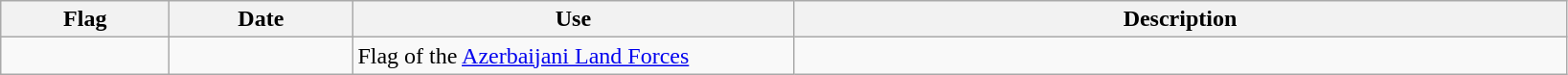<table class="wikitable">
<tr>
<th scope="col" style="width:110px;">Flag</th>
<th scope="col" style="width:120px;">Date</th>
<th scope="col" style="width:300px;">Use</th>
<th scope="col" style="width:530px;">Description</th>
</tr>
<tr>
<td></td>
<td></td>
<td>Flag of the <a href='#'>Azerbaijani Land Forces</a></td>
<td></td>
</tr>
</table>
